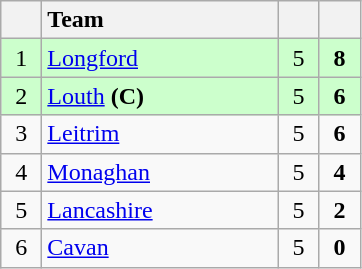<table class="wikitable" style="text-align:center">
<tr>
<th width="20"></th>
<th style="width:150px; text-align:left;">Team</th>
<th width="20"></th>
<th width="20"></th>
</tr>
<tr style="background:#ccffcc">
<td>1</td>
<td align="left"> <a href='#'>Longford</a></td>
<td>5</td>
<td><strong>8</strong></td>
</tr>
<tr style="background:#ccffcc">
<td>2</td>
<td align="left"> <a href='#'>Louth</a> <strong>(C)</strong></td>
<td>5</td>
<td><strong>6</strong></td>
</tr>
<tr>
<td>3</td>
<td align="left"> <a href='#'>Leitrim</a></td>
<td>5</td>
<td><strong>6</strong></td>
</tr>
<tr>
<td>4</td>
<td align="left"> <a href='#'>Monaghan</a></td>
<td>5</td>
<td><strong>4</strong></td>
</tr>
<tr>
<td>5</td>
<td align="left"> <a href='#'>Lancashire</a></td>
<td>5</td>
<td><strong>2</strong></td>
</tr>
<tr>
<td>6</td>
<td align="left"> <a href='#'>Cavan</a></td>
<td>5</td>
<td><strong>0</strong></td>
</tr>
</table>
